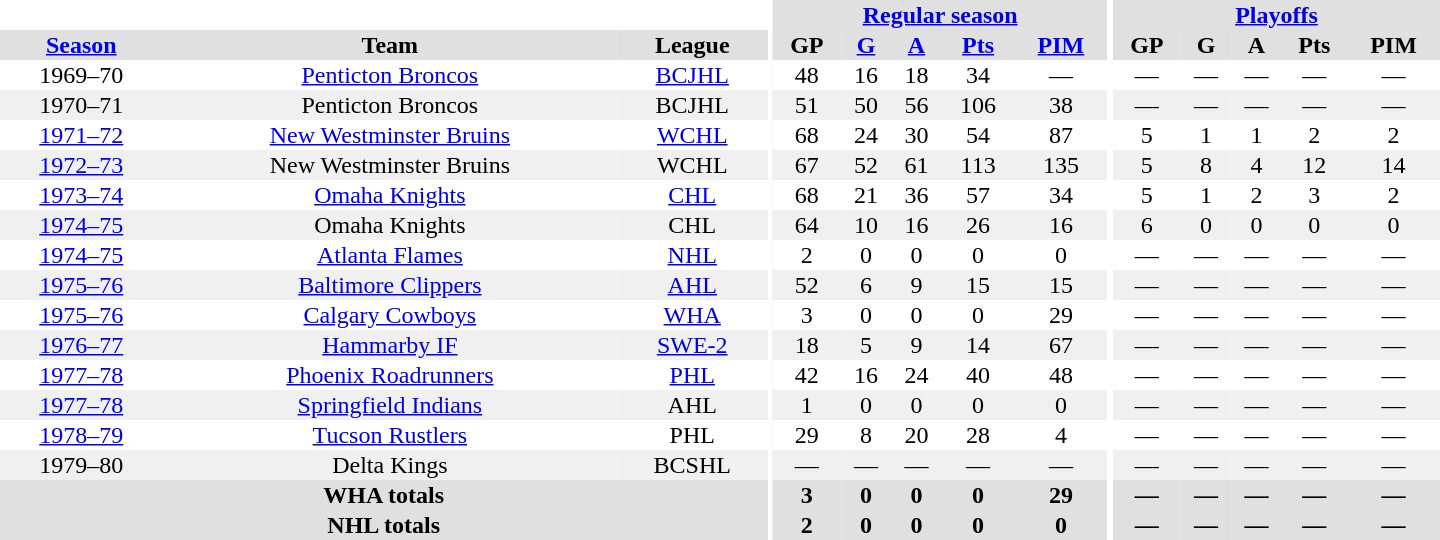<table border="0" cellpadding="1" cellspacing="0" style="text-align:center; width:60em">
<tr bgcolor="#e0e0e0">
<th colspan="3" bgcolor="#ffffff"></th>
<th rowspan="100" bgcolor="#ffffff"></th>
<th colspan="5"><a href='#'>Regular season</a></th>
<th rowspan="100" bgcolor="#ffffff"></th>
<th colspan="5"><a href='#'>Playoffs</a></th>
</tr>
<tr bgcolor="#e0e0e0">
<th><a href='#'>Season</a></th>
<th>Team</th>
<th>League</th>
<th>GP</th>
<th><a href='#'>G</a></th>
<th><a href='#'>A</a></th>
<th><a href='#'>Pts</a></th>
<th><a href='#'>PIM</a></th>
<th>GP</th>
<th>G</th>
<th>A</th>
<th>Pts</th>
<th>PIM</th>
</tr>
<tr>
<td>1969–70</td>
<td><a href='#'>Penticton Broncos</a></td>
<td><a href='#'>BCJHL</a></td>
<td>48</td>
<td>16</td>
<td>18</td>
<td>34</td>
<td>—</td>
<td>—</td>
<td>—</td>
<td>—</td>
<td>—</td>
<td>—</td>
</tr>
<tr bgcolor="#f0f0f0">
<td>1970–71</td>
<td>Penticton Broncos</td>
<td>BCJHL</td>
<td>51</td>
<td>50</td>
<td>56</td>
<td>106</td>
<td>38</td>
<td>—</td>
<td>—</td>
<td>—</td>
<td>—</td>
<td>—</td>
</tr>
<tr>
<td><a href='#'>1971–72</a></td>
<td><a href='#'>New Westminster Bruins</a></td>
<td><a href='#'>WCHL</a></td>
<td>68</td>
<td>24</td>
<td>30</td>
<td>54</td>
<td>87</td>
<td>5</td>
<td>1</td>
<td>1</td>
<td>2</td>
<td>2</td>
</tr>
<tr bgcolor="#f0f0f0">
<td><a href='#'>1972–73</a></td>
<td>New Westminster Bruins</td>
<td>WCHL</td>
<td>67</td>
<td>52</td>
<td>61</td>
<td>113</td>
<td>135</td>
<td>5</td>
<td>8</td>
<td>4</td>
<td>12</td>
<td>14</td>
</tr>
<tr>
<td><a href='#'>1973–74</a></td>
<td><a href='#'>Omaha Knights</a></td>
<td><a href='#'>CHL</a></td>
<td>68</td>
<td>21</td>
<td>36</td>
<td>57</td>
<td>34</td>
<td>5</td>
<td>1</td>
<td>2</td>
<td>3</td>
<td>2</td>
</tr>
<tr bgcolor="#f0f0f0">
<td><a href='#'>1974–75</a></td>
<td>Omaha Knights</td>
<td>CHL</td>
<td>64</td>
<td>10</td>
<td>16</td>
<td>26</td>
<td>16</td>
<td>6</td>
<td>0</td>
<td>0</td>
<td>0</td>
<td>0</td>
</tr>
<tr>
<td><a href='#'>1974–75</a></td>
<td><a href='#'>Atlanta Flames</a></td>
<td><a href='#'>NHL</a></td>
<td>2</td>
<td>0</td>
<td>0</td>
<td>0</td>
<td>0</td>
<td>—</td>
<td>—</td>
<td>—</td>
<td>—</td>
<td>—</td>
</tr>
<tr bgcolor="#f0f0f0">
<td><a href='#'>1975–76</a></td>
<td><a href='#'>Baltimore Clippers</a></td>
<td><a href='#'>AHL</a></td>
<td>52</td>
<td>6</td>
<td>9</td>
<td>15</td>
<td>15</td>
<td>—</td>
<td>—</td>
<td>—</td>
<td>—</td>
<td>—</td>
</tr>
<tr>
<td><a href='#'>1975–76</a></td>
<td><a href='#'>Calgary Cowboys</a></td>
<td><a href='#'>WHA</a></td>
<td>3</td>
<td>0</td>
<td>0</td>
<td>0</td>
<td>29</td>
<td>—</td>
<td>—</td>
<td>—</td>
<td>—</td>
<td>—</td>
</tr>
<tr bgcolor="#f0f0f0">
<td><a href='#'>1976–77</a></td>
<td><a href='#'>Hammarby IF</a></td>
<td><a href='#'>SWE-2</a></td>
<td>18</td>
<td>5</td>
<td>9</td>
<td>14</td>
<td>67</td>
<td>—</td>
<td>—</td>
<td>—</td>
<td>—</td>
<td>—</td>
</tr>
<tr>
<td><a href='#'>1977–78</a></td>
<td><a href='#'>Phoenix Roadrunners</a></td>
<td><a href='#'>PHL</a></td>
<td>42</td>
<td>16</td>
<td>24</td>
<td>40</td>
<td>48</td>
<td>—</td>
<td>—</td>
<td>—</td>
<td>—</td>
<td>—</td>
</tr>
<tr bgcolor="#f0f0f0">
<td><a href='#'>1977–78</a></td>
<td><a href='#'>Springfield Indians</a></td>
<td>AHL</td>
<td>1</td>
<td>0</td>
<td>0</td>
<td>0</td>
<td>0</td>
<td>—</td>
<td>—</td>
<td>—</td>
<td>—</td>
<td>—</td>
</tr>
<tr>
<td><a href='#'>1978–79</a></td>
<td><a href='#'>Tucson Rustlers</a></td>
<td>PHL</td>
<td>29</td>
<td>8</td>
<td>20</td>
<td>28</td>
<td>4</td>
<td>—</td>
<td>—</td>
<td>—</td>
<td>—</td>
<td>—</td>
</tr>
<tr bgcolor="#f0f0f0">
<td>1979–80</td>
<td>Delta Kings</td>
<td>BCSHL</td>
<td>—</td>
<td>—</td>
<td>—</td>
<td>—</td>
<td>—</td>
<td>—</td>
<td>—</td>
<td>—</td>
<td>—</td>
<td>—</td>
</tr>
<tr bgcolor="#e0e0e0">
<th colspan="3">WHA totals</th>
<th>3</th>
<th>0</th>
<th>0</th>
<th>0</th>
<th>29</th>
<th>—</th>
<th>—</th>
<th>—</th>
<th>—</th>
<th>—</th>
</tr>
<tr bgcolor="#e0e0e0">
<th colspan="3">NHL totals</th>
<th>2</th>
<th>0</th>
<th>0</th>
<th>0</th>
<th>0</th>
<th>—</th>
<th>—</th>
<th>—</th>
<th>—</th>
<th>—</th>
</tr>
</table>
